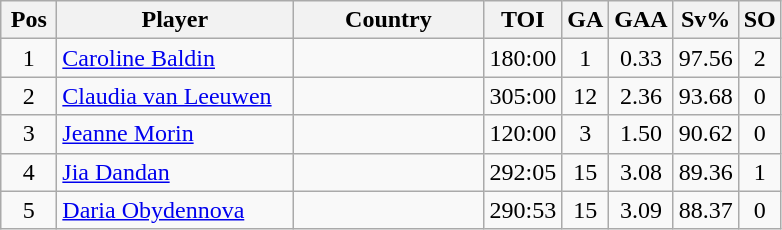<table class="wikitable sortable" style="text-align: center;">
<tr>
<th width=30>Pos</th>
<th width=150>Player</th>
<th width=120>Country</th>
<th width=20>TOI</th>
<th width=20>GA</th>
<th width=20>GAA</th>
<th width=20>Sv%</th>
<th width=20>SO</th>
</tr>
<tr>
<td>1</td>
<td align=left><a href='#'>Caroline Baldin</a></td>
<td align=left></td>
<td>180:00</td>
<td>1</td>
<td>0.33</td>
<td>97.56</td>
<td>2</td>
</tr>
<tr>
<td>2</td>
<td align=left><a href='#'>Claudia van Leeuwen</a></td>
<td align=left></td>
<td>305:00</td>
<td>12</td>
<td>2.36</td>
<td>93.68</td>
<td>0</td>
</tr>
<tr>
<td>3</td>
<td align=left><a href='#'>Jeanne Morin</a></td>
<td align=left></td>
<td>120:00</td>
<td>3</td>
<td>1.50</td>
<td>90.62</td>
<td>0</td>
</tr>
<tr>
<td>4</td>
<td align=left><a href='#'>Jia Dandan</a></td>
<td align=left></td>
<td>292:05</td>
<td>15</td>
<td>3.08</td>
<td>89.36</td>
<td>1</td>
</tr>
<tr>
<td>5</td>
<td align=left><a href='#'>Daria Obydennova</a></td>
<td align=left></td>
<td>290:53</td>
<td>15</td>
<td>3.09</td>
<td>88.37</td>
<td>0</td>
</tr>
</table>
